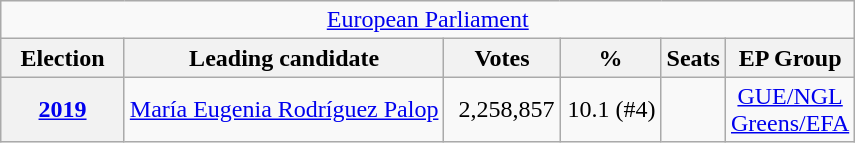<table class="wikitable" style="text-align:right;">
<tr>
<td colspan="6" align="center"><a href='#'>European Parliament</a></td>
</tr>
<tr>
<th style="width:75px;">Election</th>
<th>Leading candidate</th>
<th style="width:70px;">Votes</th>
<th style="width:60px;">%</th>
<th>Seats</th>
<th>EP Group</th>
</tr>
<tr>
<th><a href='#'>2019</a></th>
<td><a href='#'>María Eugenia Rodríguez Palop</a></td>
<td>2,258,857</td>
<td>10.1 (#4)</td>
<td></td>
<td style="text-align:center;"><a href='#'>GUE/NGL</a><br><a href='#'>Greens/EFA</a></td>
</tr>
</table>
